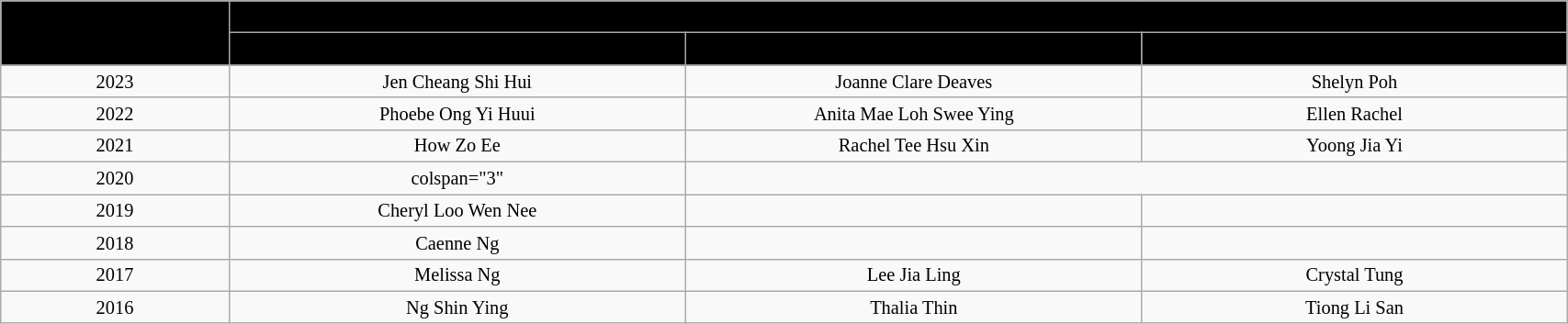<table class="wikitable" style="text-align:center; font-size:85%; line-height:17px; width:90%;">
<tr>
<th rowspan="2" style="background:black; width:05%;" scope="col"><span>Year</span></th>
<th colspan="3" style="background:black; width:05%;" scope="col"><span>Miss Malaysia Tourism Pageant Elemental Court Titlists</span></th>
</tr>
<tr>
<th style="background:black; width:10%;" scope="col"><span>Miss Malaysia Tourism</span></th>
<th style="background:black; width:10%;" scope="col"><span>Miss Malaysia Tourism Queen Of The Year</span></th>
<th style="background:black; width:9.3%;" scope="col"><span>Miss Malaysia Tourism Metropolitan</span></th>
</tr>
<tr>
<td>2023</td>
<td>Jen Cheang Shi Hui</td>
<td>Joanne Clare Deaves</td>
<td>Shelyn Poh</td>
</tr>
<tr>
<td>2022</td>
<td>Phoebe Ong Yi Huui</td>
<td>Anita Mae Loh Swee Ying</td>
<td>Ellen Rachel</td>
</tr>
<tr>
<td>2021</td>
<td>How Zo Ee</td>
<td>Rachel Tee Hsu Xin</td>
<td>Yoong Jia Yi</td>
</tr>
<tr>
<td>2020</td>
<td>colspan="3" </td>
</tr>
<tr>
<td>2019</td>
<td>Cheryl Loo Wen Nee</td>
<td></td>
<td></td>
</tr>
<tr>
<td>2018</td>
<td>Caenne Ng</td>
<td></td>
<td></td>
</tr>
<tr>
<td>2017</td>
<td>Melissa Ng</td>
<td>Lee Jia Ling</td>
<td>Crystal Tung</td>
</tr>
<tr>
<td>2016</td>
<td>Ng Shin Ying</td>
<td>Thalia Thin</td>
<td>Tiong Li San</td>
</tr>
</table>
